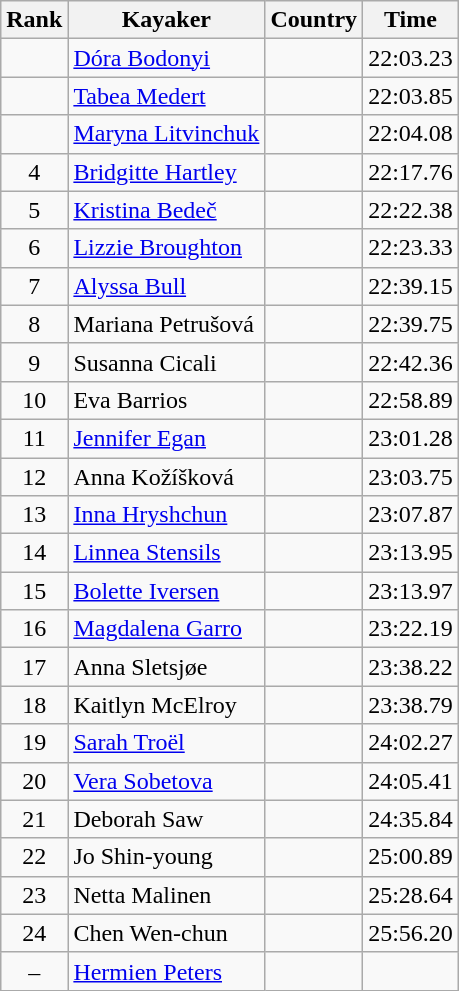<table class="wikitable" style="text-align:center">
<tr>
<th>Rank</th>
<th>Kayaker</th>
<th>Country</th>
<th>Time</th>
</tr>
<tr>
<td></td>
<td align="left"><a href='#'>Dóra Bodonyi</a></td>
<td align="left"></td>
<td>22:03.23</td>
</tr>
<tr>
<td></td>
<td align="left"><a href='#'>Tabea Medert</a></td>
<td align="left"></td>
<td>22:03.85</td>
</tr>
<tr>
<td></td>
<td align="left"><a href='#'>Maryna Litvinchuk</a></td>
<td align="left"></td>
<td>22:04.08</td>
</tr>
<tr>
<td>4</td>
<td align="left"><a href='#'>Bridgitte Hartley</a></td>
<td align="left"></td>
<td>22:17.76</td>
</tr>
<tr>
<td>5</td>
<td align="left"><a href='#'>Kristina Bedeč</a></td>
<td align="left"></td>
<td>22:22.38</td>
</tr>
<tr>
<td>6</td>
<td align="left"><a href='#'>Lizzie Broughton</a></td>
<td align="left"></td>
<td>22:23.33</td>
</tr>
<tr>
<td>7</td>
<td align="left"><a href='#'>Alyssa Bull</a></td>
<td align="left"></td>
<td>22:39.15</td>
</tr>
<tr>
<td>8</td>
<td align="left">Mariana Petrušová</td>
<td align="left"></td>
<td>22:39.75</td>
</tr>
<tr>
<td>9</td>
<td align="left">Susanna Cicali</td>
<td align="left"></td>
<td>22:42.36</td>
</tr>
<tr>
<td>10</td>
<td align="left">Eva Barrios</td>
<td align="left"></td>
<td>22:58.89</td>
</tr>
<tr>
<td>11</td>
<td align="left"><a href='#'>Jennifer Egan</a></td>
<td align="left"></td>
<td>23:01.28</td>
</tr>
<tr>
<td>12</td>
<td align="left">Anna Kožíšková</td>
<td align="left"></td>
<td>23:03.75</td>
</tr>
<tr>
<td>13</td>
<td align="left"><a href='#'>Inna Hryshchun</a></td>
<td align="left"></td>
<td>23:07.87</td>
</tr>
<tr>
<td>14</td>
<td align="left"><a href='#'>Linnea Stensils</a></td>
<td align="left"></td>
<td>23:13.95</td>
</tr>
<tr>
<td>15</td>
<td align="left"><a href='#'>Bolette Iversen</a></td>
<td align="left"></td>
<td>23:13.97</td>
</tr>
<tr>
<td>16</td>
<td align="left"><a href='#'>Magdalena Garro</a></td>
<td align="left"></td>
<td>23:22.19</td>
</tr>
<tr>
<td>17</td>
<td align="left">Anna Sletsjøe</td>
<td align="left"></td>
<td>23:38.22</td>
</tr>
<tr>
<td>18</td>
<td align="left">Kaitlyn McElroy</td>
<td align="left"></td>
<td>23:38.79</td>
</tr>
<tr>
<td>19</td>
<td align="left"><a href='#'>Sarah Troël</a></td>
<td align="left"></td>
<td>24:02.27</td>
</tr>
<tr>
<td>20</td>
<td align="left"><a href='#'>Vera Sobetova</a></td>
<td align="left"></td>
<td>24:05.41</td>
</tr>
<tr>
<td>21</td>
<td align="left">Deborah Saw</td>
<td align="left"></td>
<td>24:35.84</td>
</tr>
<tr>
<td>22</td>
<td align="left">Jo Shin-young</td>
<td align="left"></td>
<td>25:00.89</td>
</tr>
<tr>
<td>23</td>
<td align="left">Netta Malinen</td>
<td align="left"></td>
<td>25:28.64</td>
</tr>
<tr>
<td>24</td>
<td align="left">Chen Wen-chun</td>
<td align="left"></td>
<td>25:56.20</td>
</tr>
<tr>
<td>–</td>
<td align="left"><a href='#'>Hermien Peters</a></td>
<td align="left"></td>
<td></td>
</tr>
</table>
